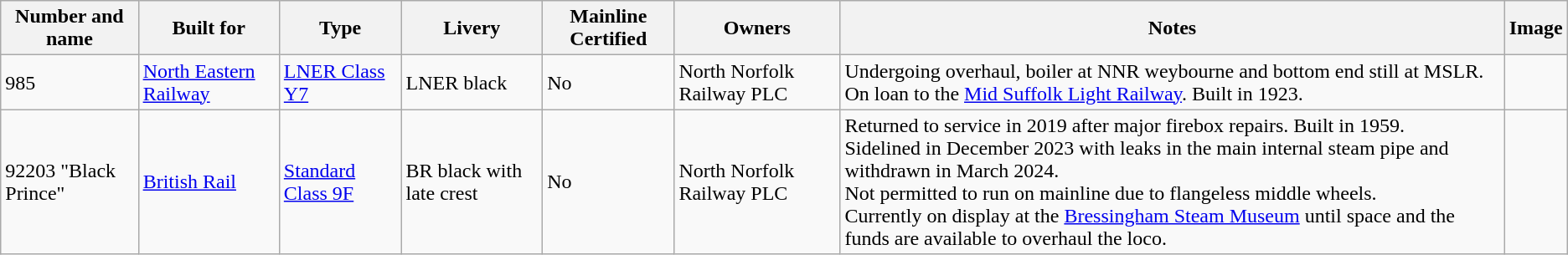<table class="wikitable">
<tr>
<th>Number and name</th>
<th>Built for</th>
<th>Type</th>
<th>Livery</th>
<th>Mainline Certified</th>
<th>Owners</th>
<th>Notes</th>
<th>Image</th>
</tr>
<tr>
<td>985</td>
<td><a href='#'>North Eastern Railway</a></td>
<td><a href='#'>LNER Class Y7</a><br></td>
<td>LNER black</td>
<td>No</td>
<td>North Norfolk Railway PLC</td>
<td>Undergoing overhaul, boiler at NNR weybourne and bottom end still at MSLR. On loan to the <a href='#'>Mid Suffolk Light Railway</a>. Built in 1923.</td>
<td></td>
</tr>
<tr>
<td>92203 "Black Prince"</td>
<td><a href='#'>British Rail</a></td>
<td><a href='#'>Standard Class 9F</a><br></td>
<td>BR black with late crest</td>
<td>No</td>
<td>North Norfolk Railway PLC</td>
<td>Returned to service in 2019 after major firebox repairs. Built in 1959.<br>Sidelined in December 2023 with leaks in the main internal steam pipe and withdrawn in March 2024.<br>Not permitted to run on mainline due to flangeless middle wheels.<br>Currently on display at the <a href='#'>Bressingham Steam Museum</a> until space and the funds are available to overhaul the loco.</td>
<td></td>
</tr>
</table>
